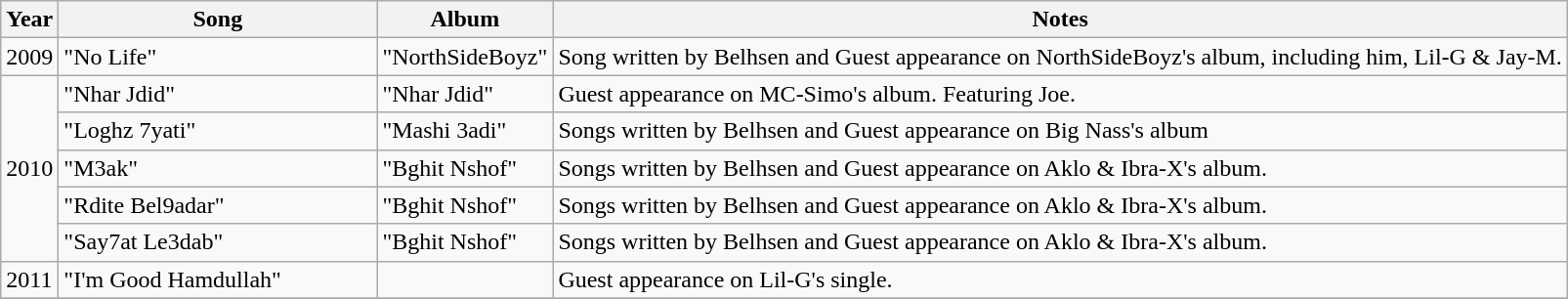<table class="wikitable">
<tr>
<th>Year</th>
<th width="210">Song</th>
<th>Album</th>
<th>Notes</th>
</tr>
<tr>
<td rowspan="1">2009</td>
<td>"No Life"</td>
<td>"NorthSideBoyz"</td>
<td>Song written by Belhsen and Guest appearance on NorthSideBoyz's album, including him, Lil-G & Jay-M.</td>
</tr>
<tr>
<td rowspan="5">2010</td>
<td>"Nhar Jdid"</td>
<td>"Nhar Jdid"</td>
<td>Guest appearance on MC-Simo's album. Featuring Joe.</td>
</tr>
<tr>
<td>"Loghz 7yati"</td>
<td>"Mashi 3adi"</td>
<td>Songs written by Belhsen and Guest appearance on Big Nass's album</td>
</tr>
<tr>
<td>"M3ak"</td>
<td>"Bghit Nshof"</td>
<td>Songs written by Belhsen and Guest appearance on Aklo & Ibra-X's album.</td>
</tr>
<tr>
<td>"Rdite Bel9adar"</td>
<td>"Bghit Nshof"</td>
<td>Songs written by Belhsen and Guest appearance on Aklo & Ibra-X's album.</td>
</tr>
<tr>
<td>"Say7at Le3dab"</td>
<td>"Bghit Nshof"</td>
<td>Songs written by Belhsen and Guest appearance on Aklo & Ibra-X's album.</td>
</tr>
<tr>
<td rowspan="1">2011</td>
<td>"I'm Good Hamdullah"</td>
<td></td>
<td>Guest appearance on Lil-G's single.</td>
</tr>
<tr>
</tr>
</table>
